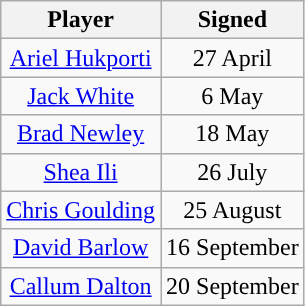<table class="wikitable sortable sortable" style="text-align: center">
<tr>
<th>Player</th>
<th>Signed</th>
</tr>
<tr>
<td><a href='#'>Ariel Hukporti</a></td>
<td>27 April</td>
</tr>
<tr>
<td><a href='#'>Jack White</a></td>
<td>6 May</td>
</tr>
<tr>
<td><a href='#'>Brad Newley</a></td>
<td>18 May</td>
</tr>
<tr>
<td><a href='#'>Shea Ili</a></td>
<td>26 July</td>
</tr>
<tr>
<td><a href='#'>Chris Goulding</a></td>
<td>25 August</td>
</tr>
<tr>
<td><a href='#'>David Barlow</a></td>
<td>16 September</td>
</tr>
<tr>
<td><a href='#'>Callum Dalton</a></td>
<td>20 September</td>
</tr>
</table>
